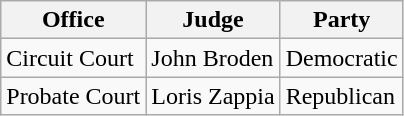<table class="wikitable sortable">
<tr>
<th>Office</th>
<th>Judge</th>
<th>Party</th>
</tr>
<tr>
<td>Circuit Court</td>
<td>John Broden</td>
<td>Democratic</td>
</tr>
<tr>
<td>Probate Court</td>
<td>Loris Zappia</td>
<td>Republican</td>
</tr>
</table>
